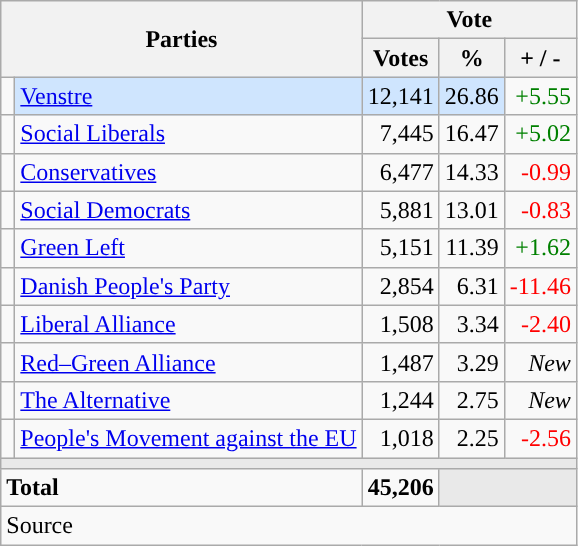<table class="wikitable" style="text-align:right;">
<tr>
<th style="text-align:centre;" rowspan="2" colspan="2" width="225">Parties</th>
<th colspan="3">Vote</th>
</tr>
<tr>
<th width="15">Votes</th>
<th width="15">%</th>
<th width="15">+ / -</th>
</tr>
<tr>
<td width="2" style="color:inherit;background:"></td>
<td bgcolor=#cfe5fe   align="left"><a href='#'>Venstre</a></td>
<td bgcolor=#cfe5fe>12,141</td>
<td bgcolor=#cfe5fe>26.86</td>
<td style=color:green;>+5.55</td>
</tr>
<tr>
<td width="2" style="color:inherit;background:"></td>
<td align="left"><a href='#'>Social Liberals</a></td>
<td>7,445</td>
<td>16.47</td>
<td style=color:green;>+5.02</td>
</tr>
<tr>
<td width="2" style="color:inherit;background:"></td>
<td align="left"><a href='#'>Conservatives</a></td>
<td>6,477</td>
<td>14.33</td>
<td style=color:red;>-0.99</td>
</tr>
<tr>
<td width="2" style="color:inherit;background:"></td>
<td align="left"><a href='#'>Social Democrats</a></td>
<td>5,881</td>
<td>13.01</td>
<td style=color:red;>-0.83</td>
</tr>
<tr>
<td width="2" style="color:inherit;background:"></td>
<td align="left"><a href='#'>Green Left</a></td>
<td>5,151</td>
<td>11.39</td>
<td style=color:green;>+1.62</td>
</tr>
<tr>
<td width="2" style="color:inherit;background:"></td>
<td align="left"><a href='#'>Danish People's Party</a></td>
<td>2,854</td>
<td>6.31</td>
<td style=color:red;>-11.46</td>
</tr>
<tr>
<td width="2" style="color:inherit;background:"></td>
<td align="left"><a href='#'>Liberal Alliance</a></td>
<td>1,508</td>
<td>3.34</td>
<td style=color:red;>-2.40</td>
</tr>
<tr>
<td width="2" style="color:inherit;background:"></td>
<td align="left"><a href='#'>Red–Green Alliance</a></td>
<td>1,487</td>
<td>3.29</td>
<td><em>New</em></td>
</tr>
<tr>
<td width="2" style="color:inherit;background:"></td>
<td align="left"><a href='#'>The Alternative</a></td>
<td>1,244</td>
<td>2.75</td>
<td><em>New</em></td>
</tr>
<tr>
<td width="2" style="color:inherit;background:"></td>
<td align="left"><a href='#'>People's Movement against the EU</a></td>
<td>1,018</td>
<td>2.25</td>
<td style=color:red;>-2.56</td>
</tr>
<tr>
<td colspan="7" bgcolor="#E9E9E9"></td>
</tr>
<tr>
<td align="left" colspan="2"><strong>Total</strong></td>
<td><strong>45,206</strong></td>
<td bgcolor="#E9E9E9" colspan="2"></td>
</tr>
<tr>
<td align="left" colspan="6">Source</td>
</tr>
</table>
